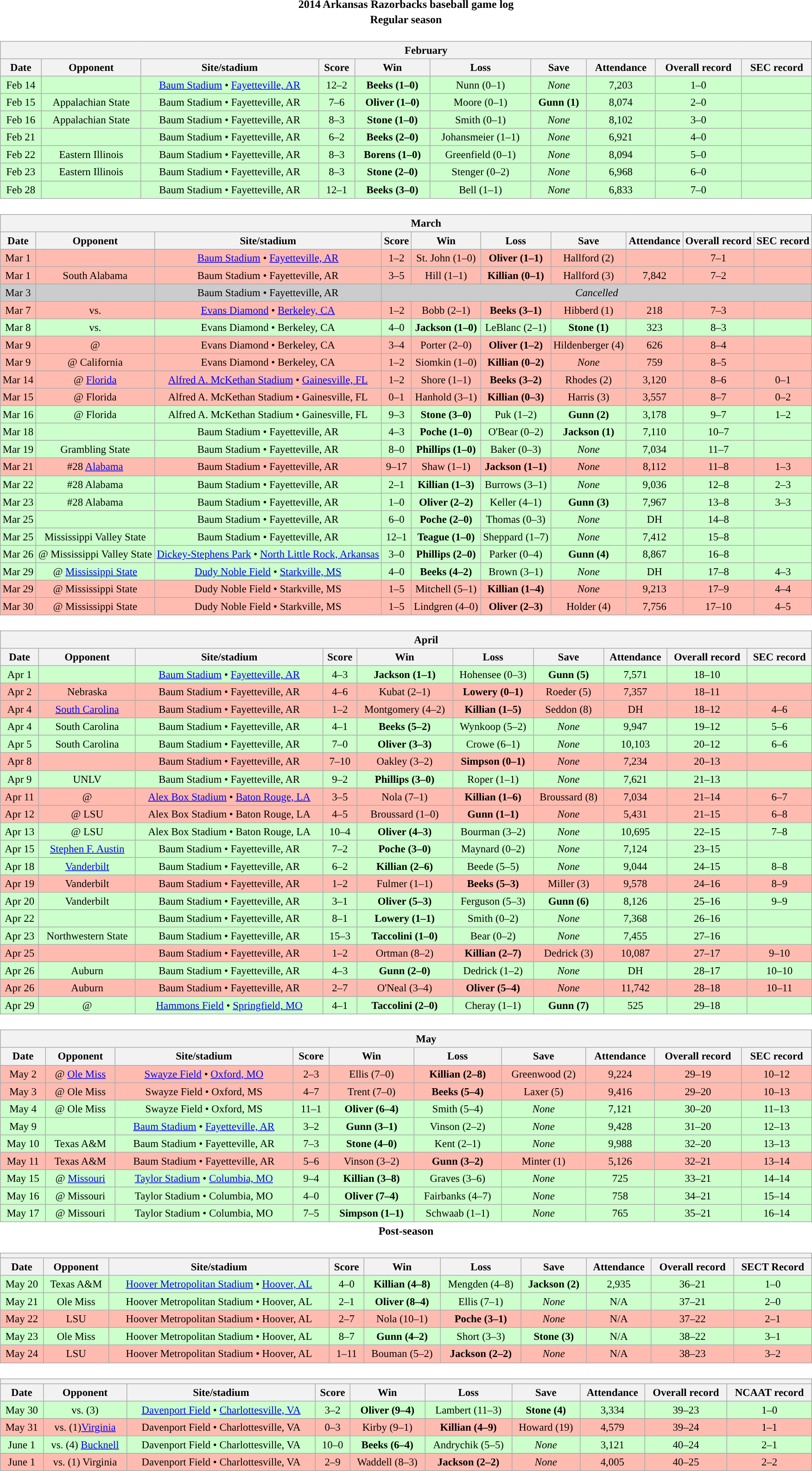<table class="toccolours" width=auto style="clear:both; margin:1.5em auto; text-align:center;">
<tr>
<th colspan=2>2014 Arkansas Razorbacks baseball game log</th>
</tr>
<tr>
<th colspan=2>Regular season</th>
</tr>
<tr valign="top">
<td><br><table class="wikitable collapsible collapsed" style="margin:auto; width:100%; text-align:center; font-size:95%">
<tr>
<th colspan=12 style="padding-left:4em;">February</th>
</tr>
<tr>
<th>Date</th>
<th>Opponent</th>
<th>Site/stadium</th>
<th>Score</th>
<th>Win</th>
<th>Loss</th>
<th>Save</th>
<th>Attendance</th>
<th>Overall record</th>
<th>SEC record</th>
</tr>
<tr bgcolor="#ccffcc">
<td>Feb 14</td>
<td></td>
<td><a href='#'>Baum Stadium</a> • <a href='#'>Fayetteville, AR</a></td>
<td>12–2</td>
<td><strong>Beeks (1–0)</strong></td>
<td>Nunn (0–1)</td>
<td><em>None</em></td>
<td>7,203</td>
<td>1–0</td>
<td></td>
</tr>
<tr bgcolor="#ccffcc">
<td>Feb 15</td>
<td>Appalachian State</td>
<td>Baum Stadium • Fayetteville, AR</td>
<td>7–6</td>
<td><strong>Oliver (1–0)</strong></td>
<td>Moore (0–1)</td>
<td><strong>Gunn (1)</strong></td>
<td>8,074</td>
<td>2–0</td>
<td></td>
</tr>
<tr bgcolor="#ccffcc">
<td>Feb 16</td>
<td>Appalachian State</td>
<td>Baum Stadium • Fayetteville, AR</td>
<td>8–3</td>
<td><strong>Stone (1–0)</strong></td>
<td>Smith (0–1)</td>
<td><em>None</em></td>
<td>8,102</td>
<td>3–0</td>
<td></td>
</tr>
<tr bgcolor="#ccffcc">
<td>Feb 21</td>
<td></td>
<td>Baum Stadium • Fayetteville, AR</td>
<td>6–2</td>
<td><strong>Beeks (2–0)</strong></td>
<td>Johansmeier (1–1)</td>
<td><em>None</em></td>
<td>6,921</td>
<td>4–0</td>
<td></td>
</tr>
<tr bgcolor="#ccffcc">
<td>Feb 22</td>
<td>Eastern Illinois</td>
<td>Baum Stadium • Fayetteville, AR</td>
<td>8–3</td>
<td><strong>Borens (1–0)</strong></td>
<td>Greenfield (0–1)</td>
<td><em>None</em></td>
<td>8,094</td>
<td>5–0</td>
<td></td>
</tr>
<tr bgcolor="#ccffcc">
<td>Feb 23</td>
<td>Eastern Illinois</td>
<td>Baum Stadium • Fayetteville, AR</td>
<td>8–3</td>
<td><strong>Stone (2–0)</strong></td>
<td>Stenger (0–2)</td>
<td><em>None</em></td>
<td>6,968</td>
<td>6–0</td>
<td></td>
</tr>
<tr bgcolor="#ccffcc">
<td>Feb 28</td>
<td></td>
<td>Baum Stadium • Fayetteville, AR</td>
<td>12–1</td>
<td><strong>Beeks (3–0)</strong></td>
<td>Bell (1–1)</td>
<td><em>None</em></td>
<td>6,833</td>
<td>7–0</td>
<td></td>
</tr>
</table>
</td>
</tr>
<tr>
<td><br><table class="wikitable collapsible collapsed" style="margin:auto; width:100%; text-align:center; font-size:95%">
<tr>
<th colspan=12 style="padding-left:4em;">March</th>
</tr>
<tr>
<th>Date</th>
<th>Opponent</th>
<th>Site/stadium</th>
<th>Score</th>
<th>Win</th>
<th>Loss</th>
<th>Save</th>
<th>Attendance</th>
<th>Overall record</th>
<th>SEC record</th>
</tr>
<tr bgcolor="#ffbbb">
<td>Mar 1</td>
<td></td>
<td><a href='#'>Baum Stadium</a> • <a href='#'>Fayetteville, AR</a></td>
<td>1–2</td>
<td>St. John (1–0)</td>
<td><strong>Oliver (1–1)</strong></td>
<td>Hallford (2)</td>
<td></td>
<td>7–1</td>
<td></td>
</tr>
<tr bgcolor="#ffbbb">
<td>Mar 1</td>
<td>South Alabama</td>
<td>Baum Stadium • Fayetteville, AR</td>
<td>3–5</td>
<td>Hill (1–1)</td>
<td><strong>Killian (0–1)</strong></td>
<td>Hallford (3)</td>
<td>7,842</td>
<td>7–2</td>
<td></td>
</tr>
<tr bgcolor="#cccccc">
<td>Mar 3</td>
<td></td>
<td>Baum Stadium • Fayetteville, AR</td>
<td colspan=7><em>Cancelled</em></td>
</tr>
<tr bgcolor="#ffbbb">
<td>Mar 7</td>
<td>vs. </td>
<td><a href='#'>Evans Diamond</a> • <a href='#'>Berkeley, CA</a></td>
<td>1–2</td>
<td>Bobb (2–1)</td>
<td><strong>Beeks (3–1)</strong></td>
<td>Hibberd (1)</td>
<td>218</td>
<td>7–3</td>
<td></td>
</tr>
<tr bgcolor="#ccffcc">
<td>Mar 8</td>
<td>vs. </td>
<td>Evans Diamond • Berkeley, CA</td>
<td>4–0</td>
<td><strong>Jackson (1–0)</strong></td>
<td>LeBlanc (2–1)</td>
<td><strong>Stone (1)</strong></td>
<td>323</td>
<td>8–3</td>
<td></td>
</tr>
<tr bgcolor="#ffbbb">
<td>Mar 9</td>
<td>@ </td>
<td>Evans Diamond • Berkeley, CA</td>
<td>3–4</td>
<td>Porter (2–0)</td>
<td><strong>Oliver (1–2)</strong></td>
<td>Hildenberger (4)</td>
<td>626</td>
<td>8–4</td>
<td></td>
</tr>
<tr bgcolor="#ffbbb">
<td>Mar 9</td>
<td>@ California</td>
<td>Evans Diamond • Berkeley, CA</td>
<td>1–2</td>
<td>Siomkin (1–0)</td>
<td><strong>Killian (0–2)</strong></td>
<td><em>None</em></td>
<td>759</td>
<td>8–5</td>
<td></td>
</tr>
<tr bgcolor="#ffbbb">
<td>Mar 14</td>
<td>@ <a href='#'>Florida</a></td>
<td><a href='#'>Alfred A. McKethan Stadium</a> • <a href='#'>Gainesville, FL</a></td>
<td>1–2</td>
<td>Shore (1–1)</td>
<td><strong>Beeks (3–2)</strong></td>
<td>Rhodes (2)</td>
<td>3,120</td>
<td>8–6</td>
<td>0–1</td>
</tr>
<tr bgcolor="#ffbbb">
<td>Mar 15</td>
<td>@ Florida</td>
<td>Alfred A. McKethan Stadium • Gainesville, FL</td>
<td>0–1</td>
<td>Hanhold (3–1)</td>
<td><strong>Killian (0–3)</strong></td>
<td>Harris (3)</td>
<td>3,557</td>
<td>8–7</td>
<td>0–2</td>
</tr>
<tr bgcolor="#ccffcc">
<td>Mar 16</td>
<td>@ Florida</td>
<td>Alfred A. McKethan Stadium • Gainesville, FL</td>
<td>9–3</td>
<td><strong>Stone (3–0)</strong></td>
<td>Puk (1–2)</td>
<td><strong>Gunn (2)</strong></td>
<td>3,178</td>
<td>9–7</td>
<td>1–2</td>
</tr>
<tr bgcolor="#ccffcc">
<td>Mar 18</td>
<td></td>
<td>Baum Stadium • Fayetteville, AR</td>
<td>4–3</td>
<td><strong>Poche (1–0)</strong></td>
<td>O'Bear (0–2)</td>
<td><strong>Jackson (1)</strong></td>
<td>7,110</td>
<td>10–7</td>
<td></td>
</tr>
<tr bgcolor="#ccffcc">
<td>Mar 19</td>
<td>Grambling State</td>
<td>Baum Stadium • Fayetteville, AR</td>
<td>8–0</td>
<td><strong>Phillips (1–0)</strong></td>
<td>Baker (0–3)</td>
<td><em>None</em></td>
<td>7,034</td>
<td>11–7</td>
<td></td>
</tr>
<tr bgcolor="#ffbbb">
<td>Mar 21</td>
<td>#28 <a href='#'>Alabama</a></td>
<td>Baum Stadium • Fayetteville, AR</td>
<td>9–17</td>
<td>Shaw (1–1)</td>
<td><strong>Jackson (1–1)</strong></td>
<td><em>None</em></td>
<td>8,112</td>
<td>11–8</td>
<td>1–3</td>
</tr>
<tr bgcolor="#ccffcc">
<td>Mar 22</td>
<td>#28 Alabama</td>
<td>Baum Stadium • Fayetteville, AR</td>
<td>2–1</td>
<td><strong>Killian (1–3)</strong></td>
<td>Burrows (3–1)</td>
<td><em>None</em></td>
<td>9,036</td>
<td>12–8</td>
<td>2–3</td>
</tr>
<tr bgcolor="#ccffcc">
<td>Mar 23</td>
<td>#28 Alabama</td>
<td>Baum Stadium • Fayetteville, AR</td>
<td>1–0</td>
<td><strong>Oliver (2–2)</strong></td>
<td>Keller (4–1)</td>
<td><strong>Gunn (3)</strong></td>
<td>7,967</td>
<td>13–8</td>
<td>3–3</td>
</tr>
<tr bgcolor="#ccffcc">
<td>Mar 25</td>
<td></td>
<td>Baum Stadium • Fayetteville, AR</td>
<td>6–0</td>
<td><strong>Poche (2–0)</strong></td>
<td>Thomas (0–3)</td>
<td><em>None</em></td>
<td>DH</td>
<td>14–8</td>
<td></td>
</tr>
<tr bgcolor="#ccffcc">
<td>Mar 25</td>
<td>Mississippi Valley State</td>
<td>Baum Stadium • Fayetteville, AR</td>
<td>12–1</td>
<td><strong>Teague (1–0)</strong></td>
<td>Sheppard (1–7)</td>
<td><em>None</em></td>
<td>7,412</td>
<td>15–8</td>
<td></td>
</tr>
<tr bgcolor="#ccffcc">
<td>Mar 26</td>
<td>@ Mississippi Valley State</td>
<td><a href='#'>Dickey-Stephens Park</a> • <a href='#'>North Little Rock, Arkansas</a></td>
<td>3–0</td>
<td><strong>Phillips (2–0)</strong></td>
<td>Parker (0–4)</td>
<td><strong>Gunn (4)</strong></td>
<td>8,867</td>
<td>16–8</td>
<td></td>
</tr>
<tr bgcolor="#ccffcc">
<td>Mar 29</td>
<td>@ <a href='#'>Mississippi State</a></td>
<td><a href='#'>Dudy Noble Field</a> • <a href='#'>Starkville, MS</a></td>
<td>4–0</td>
<td><strong>Beeks (4–2)</strong></td>
<td>Brown (3–1)</td>
<td><em>None</em></td>
<td>DH</td>
<td>17–8</td>
<td>4–3</td>
</tr>
<tr bgcolor="#ffbbb">
<td>Mar 29</td>
<td>@ Mississippi State</td>
<td>Dudy Noble Field • Starkville, MS</td>
<td>1–5</td>
<td>Mitchell (5–1)</td>
<td><strong>Killian (1–4)</strong></td>
<td><em>None</em></td>
<td>9,213</td>
<td>17–9</td>
<td>4–4</td>
</tr>
<tr bgcolor="#ffbbb">
<td>Mar 30</td>
<td>@ Mississippi State</td>
<td>Dudy Noble Field • Starkville, MS</td>
<td>1–5</td>
<td>Lindgren (4–0)</td>
<td><strong>Oliver (2–3)</strong></td>
<td>Holder (4)</td>
<td>7,756</td>
<td>17–10</td>
<td>4–5</td>
</tr>
</table>
</td>
</tr>
<tr>
<td><br><table class="wikitable collapsible collapsed" style="margin:auto; width:100%; text-align:center; font-size:95%">
<tr>
<th colspan=12 style="padding-left:4em;">April</th>
</tr>
<tr>
<th>Date</th>
<th>Opponent</th>
<th>Site/stadium</th>
<th>Score</th>
<th>Win</th>
<th>Loss</th>
<th>Save</th>
<th>Attendance</th>
<th>Overall record</th>
<th>SEC record</th>
</tr>
<tr bgcolor="#ccffcc">
<td>Apr 1</td>
<td></td>
<td><a href='#'>Baum Stadium</a> • <a href='#'>Fayetteville, AR</a></td>
<td>4–3</td>
<td><strong>Jackson (1–1)</strong></td>
<td>Hohensee (0–3)</td>
<td><strong>Gunn (5)</strong></td>
<td>7,571</td>
<td>18–10</td>
<td></td>
</tr>
<tr bgcolor="#ffbbb">
<td>Apr 2</td>
<td>Nebraska</td>
<td>Baum Stadium • Fayetteville, AR</td>
<td>4–6</td>
<td>Kubat (2–1)</td>
<td><strong>Lowery (0–1)</strong></td>
<td>Roeder (5)</td>
<td>7,357</td>
<td>18–11</td>
<td></td>
</tr>
<tr bgcolor="#ffbbb">
<td>Apr 4</td>
<td><a href='#'>South Carolina</a></td>
<td>Baum Stadium • Fayetteville, AR</td>
<td>1–2</td>
<td>Montgomery (4–2)</td>
<td><strong>Killian (1–5)</strong></td>
<td>Seddon (8)</td>
<td>DH</td>
<td>18–12</td>
<td>4–6</td>
</tr>
<tr bgcolor="#ccffcc">
<td>Apr 4</td>
<td>South Carolina</td>
<td>Baum Stadium • Fayetteville, AR</td>
<td>4–1</td>
<td><strong>Beeks (5–2)</strong></td>
<td>Wynkoop (5–2)</td>
<td><em>None</em></td>
<td>9,947</td>
<td>19–12</td>
<td>5–6</td>
</tr>
<tr bgcolor="#ccffcc">
<td>Apr 5</td>
<td>South Carolina</td>
<td>Baum Stadium • Fayetteville, AR</td>
<td>7–0</td>
<td><strong>Oliver (3–3)</strong></td>
<td>Crowe (6–1)</td>
<td><em>None</em></td>
<td>10,103</td>
<td>20–12</td>
<td>6–6</td>
</tr>
<tr bgcolor="#ffbbb">
<td>Apr 8</td>
<td></td>
<td>Baum Stadium • Fayetteville, AR</td>
<td>7–10</td>
<td>Oakley (3–2)</td>
<td><strong>Simpson (0–1)</strong></td>
<td><em>None</em></td>
<td>7,234</td>
<td>20–13</td>
<td></td>
</tr>
<tr bgcolor="#ccffcc">
<td>Apr 9</td>
<td>UNLV</td>
<td>Baum Stadium • Fayetteville, AR</td>
<td>9–2</td>
<td><strong>Phillips (3–0)</strong></td>
<td>Roper (1–1)</td>
<td><em>None</em></td>
<td>7,621</td>
<td>21–13</td>
<td></td>
</tr>
<tr bgcolor="#ffbbb">
<td>Apr 11</td>
<td>@ </td>
<td><a href='#'>Alex Box Stadium</a> • <a href='#'>Baton Rouge, LA</a></td>
<td>3–5</td>
<td>Nola (7–1)</td>
<td><strong>Killian (1–6)</strong></td>
<td>Broussard (8)</td>
<td>7,034</td>
<td>21–14</td>
<td>6–7</td>
</tr>
<tr bgcolor="#ffbbb">
<td>Apr 12</td>
<td>@ LSU</td>
<td>Alex Box Stadium • Baton Rouge, LA</td>
<td>4–5</td>
<td>Broussard (1–0)</td>
<td><strong>Gunn (1–1)</strong></td>
<td><em>None</em></td>
<td>5,431</td>
<td>21–15</td>
<td>6–8</td>
</tr>
<tr bgcolor="#ccffcc">
<td>Apr 13</td>
<td>@ LSU</td>
<td>Alex Box Stadium • Baton Rouge, LA</td>
<td>10–4</td>
<td><strong>Oliver (4–3)</strong></td>
<td>Bourman (3–2)</td>
<td><em>None</em></td>
<td>10,695</td>
<td>22–15</td>
<td>7–8</td>
</tr>
<tr bgcolor="#ccffcc">
<td>Apr 15</td>
<td><a href='#'>Stephen F. Austin</a></td>
<td>Baum Stadium • Fayetteville, AR</td>
<td>7–2</td>
<td><strong>Poche (3–0)</strong></td>
<td>Maynard (0–2)</td>
<td><em>None</em></td>
<td>7,124</td>
<td>23–15</td>
<td></td>
</tr>
<tr bgcolor="#ccffcc">
<td>Apr 18</td>
<td><a href='#'>Vanderbilt</a></td>
<td>Baum Stadium • Fayetteville, AR</td>
<td>6–2</td>
<td><strong>Killian (2–6)</strong></td>
<td>Beede (5–5)</td>
<td><em>None</em></td>
<td>9,044</td>
<td>24–15</td>
<td>8–8</td>
</tr>
<tr bgcolor="#ffbbb">
<td>Apr 19</td>
<td>Vanderbilt</td>
<td>Baum Stadium • Fayetteville, AR</td>
<td>1–2</td>
<td>Fulmer (1–1)</td>
<td><strong>Beeks (5–3)</strong></td>
<td>Miller (3)</td>
<td>9,578</td>
<td>24–16</td>
<td>8–9</td>
</tr>
<tr bgcolor="#ccffcc">
<td>Apr 20</td>
<td>Vanderbilt</td>
<td>Baum Stadium • Fayetteville, AR</td>
<td>3–1</td>
<td><strong>Oliver (5–3)</strong></td>
<td>Ferguson (5–3)</td>
<td><strong>Gunn (6)</strong></td>
<td>8,126</td>
<td>25–16</td>
<td>9–9</td>
</tr>
<tr bgcolor="#ccffcc">
<td>Apr 22</td>
<td></td>
<td>Baum Stadium • Fayetteville, AR</td>
<td>8–1</td>
<td><strong>Lowery (1–1)</strong></td>
<td>Smith (0–2)</td>
<td><em>None</em></td>
<td>7,368</td>
<td>26–16</td>
<td></td>
</tr>
<tr bgcolor="#ccffcc">
<td>Apr 23</td>
<td>Northwestern State</td>
<td>Baum Stadium • Fayetteville, AR</td>
<td>15–3</td>
<td><strong>Taccolini (1–0)</strong></td>
<td>Bear (0–2)</td>
<td><em>None</em></td>
<td>7,455</td>
<td>27–16</td>
<td></td>
</tr>
<tr bgcolor="#ffbbb">
<td>Apr 25</td>
<td></td>
<td>Baum Stadium • Fayetteville, AR</td>
<td>1–2</td>
<td>Ortman (8–2)</td>
<td><strong>Killian (2–7)</strong></td>
<td>Dedrick (3)</td>
<td>10,087</td>
<td>27–17</td>
<td>9–10</td>
</tr>
<tr bgcolor="#ccffcc">
<td>Apr 26</td>
<td>Auburn</td>
<td>Baum Stadium • Fayetteville, AR</td>
<td>4–3</td>
<td><strong>Gunn (2–0)</strong></td>
<td>Dedrick (1–2)</td>
<td><em>None</em></td>
<td>DH</td>
<td>28–17</td>
<td>10–10</td>
</tr>
<tr bgcolor="#ffbbb">
<td>Apr 26</td>
<td>Auburn</td>
<td>Baum Stadium • Fayetteville, AR</td>
<td>2–7</td>
<td>O'Neal (3–4)</td>
<td><strong>Oliver (5–4)</strong></td>
<td><em>None</em></td>
<td>11,742</td>
<td>28–18</td>
<td>10–11</td>
</tr>
<tr bgcolor="#ccffcc">
<td>Apr 29</td>
<td>@ </td>
<td><a href='#'>Hammons Field</a> • <a href='#'>Springfield, MO</a></td>
<td>4–1</td>
<td><strong>Taccolini (2–0)</strong></td>
<td>Cheray (1–1)</td>
<td><strong>Gunn (7)</strong></td>
<td>525</td>
<td>29–18</td>
<td></td>
</tr>
</table>
</td>
</tr>
<tr>
<td><br><table class="wikitable collapsible collapsed" style="margin:auto; width:100%; text-align:center; font-size:95%">
<tr>
<th colspan=12 style="padding-left:4em;">May</th>
</tr>
<tr>
<th>Date</th>
<th>Opponent</th>
<th>Site/stadium</th>
<th>Score</th>
<th>Win</th>
<th>Loss</th>
<th>Save</th>
<th>Attendance</th>
<th>Overall record</th>
<th>SEC record</th>
</tr>
<tr bgcolor="#ffbbb">
<td>May 2</td>
<td>@ <a href='#'>Ole Miss</a></td>
<td><a href='#'>Swayze Field</a> • <a href='#'>Oxford, MO</a></td>
<td>2–3</td>
<td>Ellis (7–0)</td>
<td><strong>Killian (2–8)</strong></td>
<td>Greenwood (2)</td>
<td>9,224</td>
<td>29–19</td>
<td>10–12</td>
</tr>
<tr bgcolor="#ffbbb">
<td>May 3</td>
<td>@ Ole Miss</td>
<td>Swayze Field • Oxford, MS</td>
<td>4–7</td>
<td>Trent (7–0)</td>
<td><strong>Beeks (5–4)</strong></td>
<td>Laxer (5)</td>
<td>9,416</td>
<td>29–20</td>
<td>10–13</td>
</tr>
<tr bgcolor="#ccffcc">
<td>May 4</td>
<td>@ Ole Miss</td>
<td>Swayze Field • Oxford, MS</td>
<td>11–1</td>
<td><strong>Oliver (6–4)</strong></td>
<td>Smith (5–4)</td>
<td><em>None</em></td>
<td>7,121</td>
<td>30–20</td>
<td>11–13</td>
</tr>
<tr bgcolor="#ccffcc">
<td>May 9</td>
<td></td>
<td><a href='#'>Baum Stadium</a> • <a href='#'>Fayetteville, AR</a></td>
<td>3–2</td>
<td><strong>Gunn (3–1)</strong></td>
<td>Vinson (2–2)</td>
<td><em>None</em></td>
<td>9,428</td>
<td>31–20</td>
<td>12–13</td>
</tr>
<tr bgcolor="#ccffcc">
<td>May 10</td>
<td>Texas A&M</td>
<td>Baum Stadium • Fayetteville, AR</td>
<td>7–3</td>
<td><strong>Stone (4–0)</strong></td>
<td>Kent (2–1)</td>
<td><em>None</em></td>
<td>9,988</td>
<td>32–20</td>
<td>13–13</td>
</tr>
<tr bgcolor="#ffbbb">
<td>May 11</td>
<td>Texas A&M</td>
<td>Baum Stadium • Fayetteville, AR</td>
<td>5–6</td>
<td>Vinson (3–2)</td>
<td><strong>Gunn (3–2)</strong></td>
<td>Minter (1)</td>
<td>5,126</td>
<td>32–21</td>
<td>13–14</td>
</tr>
<tr bgcolor="#ccffcc">
<td>May 15</td>
<td>@ <a href='#'>Missouri</a></td>
<td><a href='#'>Taylor Stadium</a> • <a href='#'>Columbia, MO</a></td>
<td>9–4</td>
<td><strong>Killian (3–8)</strong></td>
<td>Graves (3–6)</td>
<td><em>None</em></td>
<td>725</td>
<td>33–21</td>
<td>14–14</td>
</tr>
<tr bgcolor="#ccffcc">
<td>May 16</td>
<td>@ Missouri</td>
<td>Taylor Stadium • Columbia, MO</td>
<td>4–0</td>
<td><strong>Oliver (7–4)</strong></td>
<td>Fairbanks (4–7)</td>
<td><em>None</em></td>
<td>758</td>
<td>34–21</td>
<td>15–14</td>
</tr>
<tr bgcolor="#ccffcc">
<td>May 17</td>
<td>@ Missouri</td>
<td>Taylor Stadium • Columbia, MO</td>
<td>7–5</td>
<td><strong>Simpson (1–1)</strong></td>
<td>Schwaab (1–1)</td>
<td><em>None</em></td>
<td>765</td>
<td>35–21</td>
<td>16–14</td>
</tr>
</table>
</td>
</tr>
<tr>
<th colspan=2>Post-season</th>
</tr>
<tr>
<td><br><table class="wikitable collapsible" style="margin:auto; width:100%; text-align:center; font-size:95%">
<tr>
<th colspan=12 style="padding-left:4em;"></th>
</tr>
<tr>
<th>Date</th>
<th>Opponent</th>
<th>Site/stadium</th>
<th>Score</th>
<th>Win</th>
<th>Loss</th>
<th>Save</th>
<th>Attendance</th>
<th>Overall record</th>
<th>SECT Record</th>
</tr>
<tr bgcolor="#ccffcc">
<td>May 20</td>
<td>Texas A&M</td>
<td><a href='#'>Hoover Metropolitan Stadium</a> • <a href='#'>Hoover, AL</a></td>
<td>4–0</td>
<td><strong>Killian (4–8)</strong></td>
<td>Mengden (4–8)</td>
<td><strong>Jackson (2)</strong></td>
<td>2,935</td>
<td>36–21</td>
<td>1–0</td>
</tr>
<tr bgcolor="#ccffcc">
<td>May 21</td>
<td>Ole Miss</td>
<td>Hoover Metropolitan Stadium • Hoover, AL</td>
<td>2–1</td>
<td><strong>Oliver (8–4)</strong></td>
<td>Ellis (7–1)</td>
<td><em>None</em></td>
<td>N/A</td>
<td>37–21</td>
<td>2–0</td>
</tr>
<tr bgcolor="#ffbbb">
<td>May 22</td>
<td>LSU</td>
<td>Hoover Metropolitan Stadium • Hoover, AL</td>
<td>2–7</td>
<td>Nola (10–1)</td>
<td><strong>Poche (3–1)</strong></td>
<td><em>None</em></td>
<td>N/A</td>
<td>37–22</td>
<td>2–1</td>
</tr>
<tr bgcolor="#ccffcc">
<td>May 23</td>
<td>Ole Miss</td>
<td>Hoover Metropolitan Stadium • Hoover, AL</td>
<td>8–7</td>
<td><strong>Gunn (4–2)</strong></td>
<td>Short (3–3)</td>
<td><strong>Stone (3)</strong></td>
<td>N/A</td>
<td>38–22</td>
<td>3–1</td>
</tr>
<tr bgcolor="#ffbbb">
<td>May 24</td>
<td>LSU</td>
<td>Hoover Metropolitan Stadium • Hoover, AL</td>
<td>1–11</td>
<td>Bouman (5–2)</td>
<td><strong>Jackson (2–2)</strong></td>
<td><em>None</em></td>
<td>N/A</td>
<td>38–23</td>
<td>3–2</td>
</tr>
</table>
</td>
</tr>
<tr>
<td><br><table class="wikitable collapsible" style="margin:auto; width:100%; text-align:center; font-size:95%">
<tr>
<th colspan=12 style="padding-left:4em;"></th>
</tr>
<tr>
<th>Date</th>
<th>Opponent</th>
<th>Site/stadium</th>
<th>Score</th>
<th>Win</th>
<th>Loss</th>
<th>Save</th>
<th>Attendance</th>
<th>Overall record</th>
<th>NCAAT record</th>
</tr>
<tr bgcolor="#ccffcc">
<td>May 30</td>
<td>vs. (3) </td>
<td><a href='#'>Davenport Field</a> • <a href='#'>Charlottesville, VA</a></td>
<td>3–2</td>
<td><strong>Oliver (9–4)</strong></td>
<td>Lambert (11–3)</td>
<td><strong>Stone (4)</strong></td>
<td>3,334</td>
<td>39–23</td>
<td>1–0</td>
</tr>
<tr bgcolor="#ffbbb">
<td>May 31</td>
<td>vs. (1)<a href='#'>Virginia</a></td>
<td>Davenport Field • Charlottesville, VA</td>
<td>0–3</td>
<td>Kirby (9–1)</td>
<td><strong>Killian (4–9)</strong></td>
<td>Howard (19)</td>
<td>4,579</td>
<td>39–24</td>
<td>1–1</td>
</tr>
<tr bgcolor="#ccffcc">
<td>June 1</td>
<td>vs. (4) <a href='#'>Bucknell</a></td>
<td>Davenport Field • Charlottesville, VA</td>
<td>10–0</td>
<td><strong>Beeks (6–4)</strong></td>
<td>Andrychik (5–5)</td>
<td><em>None</em></td>
<td>3,121</td>
<td>40–24</td>
<td>2–1</td>
</tr>
<tr bgcolor="#ffbbb">
<td>June 1</td>
<td>vs. (1) Virginia</td>
<td>Davenport Field • Charlottesville, VA</td>
<td>2–9</td>
<td>Waddell (8–3)</td>
<td><strong>Jackson (2–2)</strong></td>
<td><em>None</em></td>
<td>4,005</td>
<td>40–25</td>
<td>2–2</td>
</tr>
</table>
</td>
</tr>
</table>
